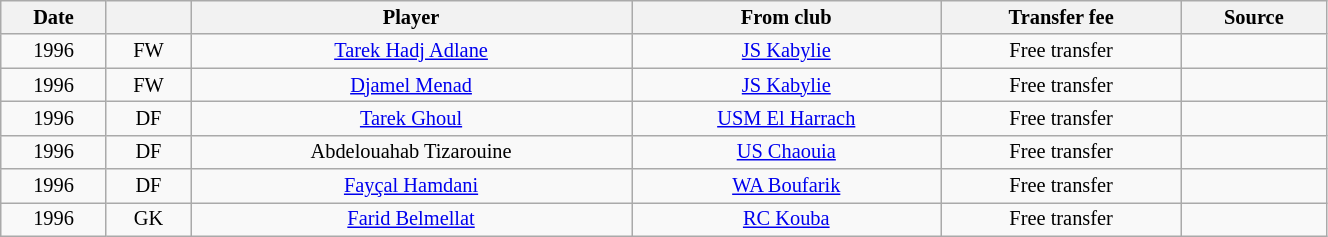<table class="wikitable sortable" style="width:70%; text-align:center; font-size:85%; text-align:centre;">
<tr>
<th><strong>Date</strong></th>
<th><strong></strong></th>
<th><strong>Player</strong></th>
<th><strong>From club</strong></th>
<th><strong>Transfer fee</strong></th>
<th><strong>Source</strong></th>
</tr>
<tr>
<td>1996</td>
<td>FW</td>
<td> <a href='#'>Tarek Hadj Adlane</a></td>
<td> <a href='#'>JS Kabylie</a></td>
<td>Free transfer</td>
<td></td>
</tr>
<tr>
<td>1996</td>
<td>FW</td>
<td> <a href='#'>Djamel Menad</a></td>
<td> <a href='#'>JS Kabylie</a></td>
<td>Free transfer</td>
<td></td>
</tr>
<tr>
<td>1996</td>
<td>DF</td>
<td> <a href='#'>Tarek Ghoul</a></td>
<td> <a href='#'>USM El Harrach</a></td>
<td>Free transfer</td>
<td></td>
</tr>
<tr>
<td>1996</td>
<td>DF</td>
<td> Abdelouahab Tizarouine</td>
<td> <a href='#'>US Chaouia</a></td>
<td>Free transfer</td>
<td></td>
</tr>
<tr>
<td>1996</td>
<td>DF</td>
<td> <a href='#'>Fayçal Hamdani</a></td>
<td> <a href='#'>WA Boufarik</a></td>
<td>Free transfer</td>
<td></td>
</tr>
<tr>
<td>1996</td>
<td>GK</td>
<td> <a href='#'>Farid Belmellat</a></td>
<td> <a href='#'>RC Kouba</a></td>
<td>Free transfer</td>
<td></td>
</tr>
</table>
